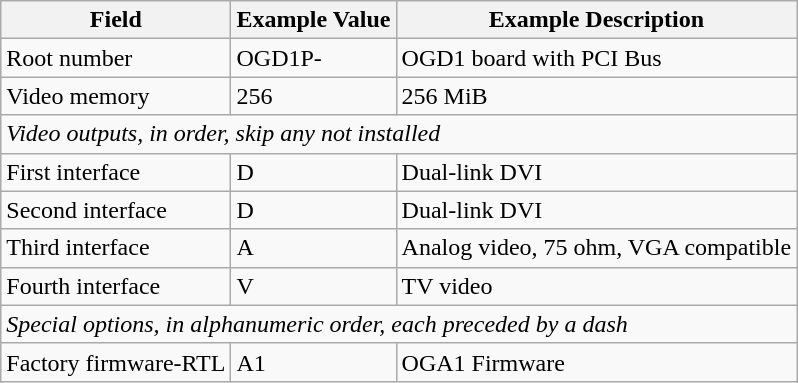<table class="wikitable">
<tr>
<th>Field</th>
<th>Example Value</th>
<th>Example Description</th>
</tr>
<tr>
<td>Root number</td>
<td>OGD1P-</td>
<td>OGD1 board with PCI Bus</td>
</tr>
<tr>
<td>Video memory</td>
<td>256</td>
<td>256 MiB</td>
</tr>
<tr>
<td colspan=3><em>Video outputs, in order, skip any not installed</em></td>
</tr>
<tr>
<td>First interface</td>
<td>D</td>
<td>Dual-link DVI</td>
</tr>
<tr>
<td>Second interface</td>
<td>D</td>
<td>Dual-link DVI</td>
</tr>
<tr>
<td>Third interface</td>
<td>A</td>
<td>Analog video, 75 ohm, VGA compatible</td>
</tr>
<tr>
<td>Fourth interface</td>
<td>V</td>
<td>TV video</td>
</tr>
<tr>
<td colspan=3><em>Special options, in alphanumeric order, each preceded by a dash</em></td>
</tr>
<tr>
<td>Factory firmware-RTL</td>
<td>A1</td>
<td>OGA1 Firmware</td>
</tr>
</table>
